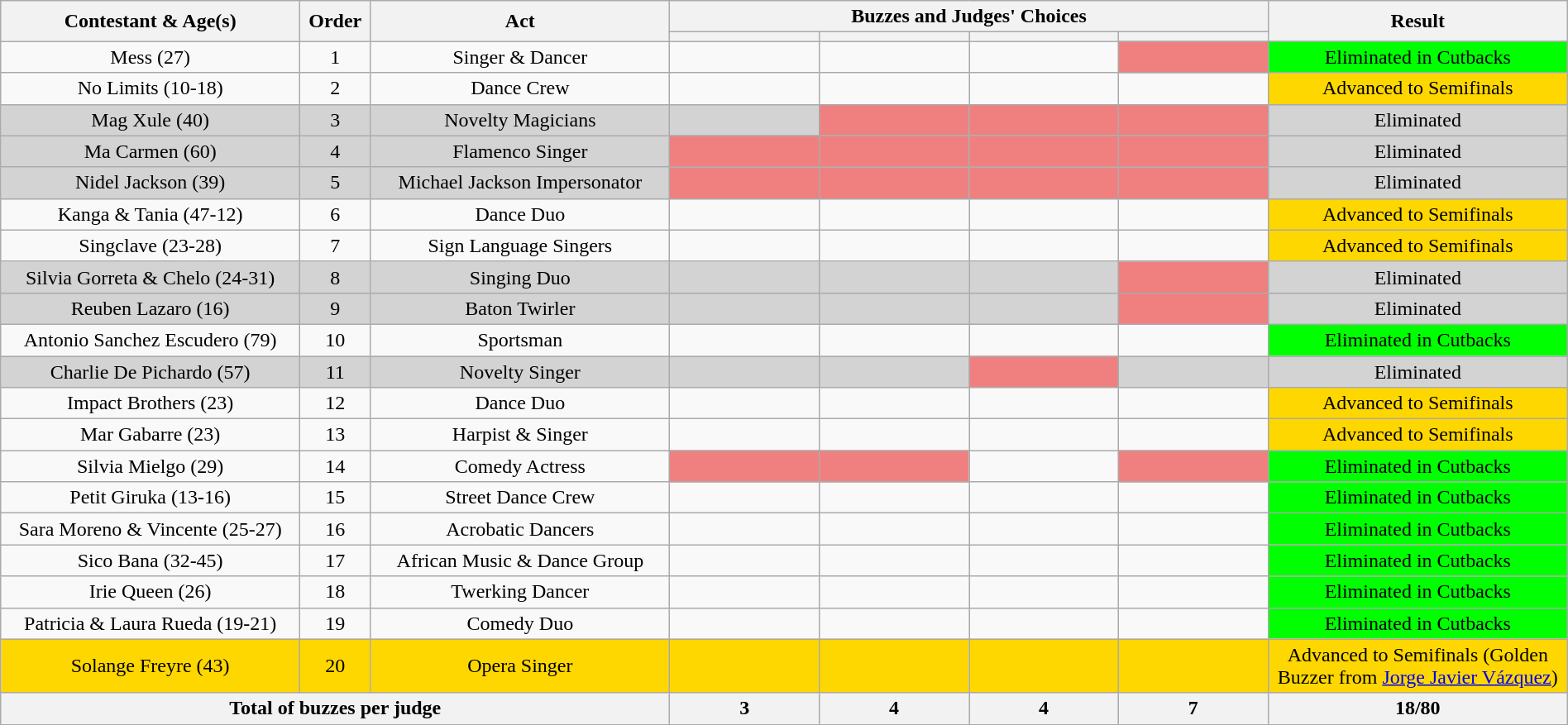<table class="wikitable sortable" style="width:100%; text-align:center;">
<tr>
<th scope="col" rowspan="2"  style="width:15%;">Contestant & Age(s)</th>
<th scope="col" rowspan="2"  data-sort-type="number" style="width:2%;">Order</th>
<th scope="col" rowspan="2" class="unsortable"  style="width:15%;">Act</th>
<th scope="col" colspan="4" class="unsortable" style="width:30%;">Buzzes and Judges' Choices</th>
<th scope="col" rowspan="2" style="width:15%;">Result</th>
</tr>
<tr>
<th width="100"></th>
<th width="100"></th>
<th width="100"></th>
<th width="100"></th>
</tr>
<tr>
<td>Mess (27)</td>
<td>1</td>
<td>Singer & Dancer</td>
<td></td>
<td></td>
<td></td>
<td style="background:#F08080"></td>
<td style="background:lime">Eliminated in Cutbacks</td>
</tr>
<tr>
<td>No Limits (10-18)</td>
<td>2</td>
<td>Dance Crew</td>
<td></td>
<td></td>
<td></td>
<td></td>
<td style="background:gold">Advanced to Semifinals</td>
</tr>
<tr bgcolor=lightgrey>
<td>Mag Xule (40)</td>
<td>3</td>
<td>Novelty Magicians</td>
<td></td>
<td style="background:#F08080"></td>
<td style="background:#F08080"></td>
<td style="background:#F08080"></td>
<td style="background:">Eliminated</td>
</tr>
<tr bgcolor=lightgrey>
<td>Ma Carmen (60)</td>
<td>4</td>
<td>Flamenco Singer</td>
<td style="background:#F08080"></td>
<td style="background:#F08080"></td>
<td style="background:#F08080"></td>
<td style="background:#F08080"></td>
<td style="background:">Eliminated</td>
</tr>
<tr bgcolor=lightgrey>
<td>Nidel Jackson (39)</td>
<td>5</td>
<td>Michael Jackson Impersonator</td>
<td style="background:#F08080"></td>
<td style="background:#F08080"></td>
<td style="background:#F08080"></td>
<td style="background:#F08080"></td>
<td style="background:">Eliminated</td>
</tr>
<tr>
<td>Kanga & Tania (47-12)</td>
<td>6</td>
<td>Dance Duo</td>
<td></td>
<td></td>
<td></td>
<td></td>
<td style="background:gold">Advanced to Semifinals</td>
</tr>
<tr>
<td>Singclave (23-28)</td>
<td>7</td>
<td>Sign Language Singers</td>
<td></td>
<td></td>
<td></td>
<td></td>
<td style="background:gold">Advanced to Semifinals</td>
</tr>
<tr bgcolor=lightgrey>
<td>Silvia Gorreta & Chelo (24-31)</td>
<td>8</td>
<td>Singing Duo</td>
<td></td>
<td></td>
<td></td>
<td style="background:#F08080"></td>
<td style="background:">Eliminated</td>
</tr>
<tr bgcolor=lightgrey>
<td>Reuben Lazaro (16)</td>
<td>9</td>
<td>Baton Twirler</td>
<td></td>
<td></td>
<td></td>
<td style="background:#F08080"></td>
<td style="background:">Eliminated</td>
</tr>
<tr>
<td>Antonio Sanchez Escudero (79)</td>
<td>10</td>
<td>Sportsman</td>
<td></td>
<td></td>
<td></td>
<td></td>
<td style="background:lime">Eliminated in Cutbacks</td>
</tr>
<tr bgcolor=lightgrey>
<td>Charlie De Pichardo (57)</td>
<td>11</td>
<td>Novelty Singer</td>
<td></td>
<td></td>
<td style="background:#F08080"></td>
<td></td>
<td style="background:">Eliminated</td>
</tr>
<tr>
<td>Impact Brothers (23)</td>
<td>12</td>
<td>Dance Duo</td>
<td></td>
<td></td>
<td></td>
<td></td>
<td style="background:gold">Advanced to Semifinals</td>
</tr>
<tr>
<td>Mar Gabarre (23)</td>
<td>13</td>
<td>Harpist & Singer</td>
<td></td>
<td></td>
<td></td>
<td></td>
<td style="background:gold">Advanced to Semifinals</td>
</tr>
<tr>
<td>Silvia Mielgo (29)</td>
<td>14</td>
<td>Comedy Actress</td>
<td style="background:#F08080"></td>
<td style="background:#F08080"></td>
<td></td>
<td style="background:#F08080"></td>
<td style="background:lime">Eliminated in Cutbacks</td>
</tr>
<tr>
<td>Petit Giruka (13-16)</td>
<td>15</td>
<td>Street Dance Crew</td>
<td></td>
<td></td>
<td></td>
<td></td>
<td style="background:lime">Eliminated in Cutbacks</td>
</tr>
<tr>
<td>Sara Moreno & Vincente (25-27)</td>
<td>16</td>
<td>Acrobatic Dancers</td>
<td></td>
<td></td>
<td></td>
<td></td>
<td style="background:lime">Eliminated in Cutbacks</td>
</tr>
<tr>
<td>Sico Bana (32-45)</td>
<td>17</td>
<td>African Music & Dance Group</td>
<td></td>
<td></td>
<td></td>
<td></td>
<td style="background:lime">Eliminated in Cutbacks</td>
</tr>
<tr>
<td>Irie Queen (26)</td>
<td>18</td>
<td>Twerking Dancer</td>
<td></td>
<td></td>
<td></td>
<td></td>
<td style="background:lime">Eliminated in Cutbacks</td>
</tr>
<tr>
<td>Patricia & Laura Rueda (19-21)</td>
<td>19</td>
<td>Comedy Duo</td>
<td></td>
<td></td>
<td></td>
<td></td>
<td style="background:lime">Eliminated in Cutbacks</td>
</tr>
<tr bgcolor=gold>
<td>Solange Freyre (43) </td>
<td>20</td>
<td>Opera Singer</td>
<td></td>
<td></td>
<td></td>
<td></td>
<td style="background:gold">Advanced to Semifinals (Golden Buzzer from <a href='#'>Jorge Javier Vázquez</a>)</td>
</tr>
<tr>
<th colspan="3">Total of buzzes per judge</th>
<th>3</th>
<th>4</th>
<th>4</th>
<th>7</th>
<th>18/80</th>
</tr>
</table>
